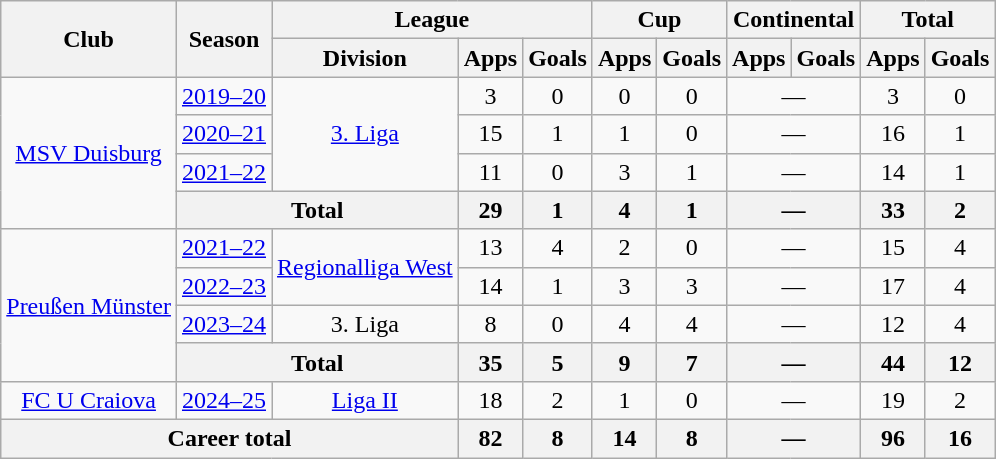<table class="wikitable" style="text-align:center">
<tr>
<th rowspan="2">Club</th>
<th rowspan="2">Season</th>
<th colspan="3">League</th>
<th colspan="2">Cup</th>
<th colspan="2">Continental</th>
<th colspan="2">Total</th>
</tr>
<tr>
<th>Division</th>
<th>Apps</th>
<th>Goals</th>
<th>Apps</th>
<th>Goals</th>
<th>Apps</th>
<th>Goals</th>
<th>Apps</th>
<th>Goals</th>
</tr>
<tr>
<td rowspan="4"><a href='#'>MSV Duisburg</a></td>
<td><a href='#'>2019–20</a></td>
<td rowspan="3"><a href='#'>3. Liga</a></td>
<td>3</td>
<td>0</td>
<td>0</td>
<td>0</td>
<td colspan="2">—</td>
<td>3</td>
<td>0</td>
</tr>
<tr>
<td><a href='#'>2020–21</a></td>
<td>15</td>
<td>1</td>
<td>1</td>
<td>0</td>
<td colspan="2">—</td>
<td>16</td>
<td>1</td>
</tr>
<tr>
<td><a href='#'>2021–22</a></td>
<td>11</td>
<td>0</td>
<td>3</td>
<td>1</td>
<td colspan="2">—</td>
<td>14</td>
<td>1</td>
</tr>
<tr>
<th colspan="2">Total</th>
<th>29</th>
<th>1</th>
<th>4</th>
<th>1</th>
<th colspan="2">—</th>
<th>33</th>
<th>2</th>
</tr>
<tr>
<td rowspan="4"><a href='#'>Preußen Münster</a></td>
<td><a href='#'>2021–22</a></td>
<td rowspan="2"><a href='#'>Regionalliga West</a></td>
<td>13</td>
<td>4</td>
<td>2</td>
<td>0</td>
<td colspan="2">—</td>
<td>15</td>
<td>4</td>
</tr>
<tr>
<td><a href='#'>2022–23</a></td>
<td>14</td>
<td>1</td>
<td>3</td>
<td>3</td>
<td colspan="2">—</td>
<td>17</td>
<td>4</td>
</tr>
<tr>
<td><a href='#'>2023–24</a></td>
<td>3. Liga</td>
<td>8</td>
<td>0</td>
<td>4</td>
<td>4</td>
<td colspan="2">—</td>
<td>12</td>
<td>4</td>
</tr>
<tr>
<th colspan="2">Total</th>
<th>35</th>
<th>5</th>
<th>9</th>
<th>7</th>
<th colspan="2">—</th>
<th>44</th>
<th>12</th>
</tr>
<tr>
<td><a href='#'>FC U Craiova</a></td>
<td><a href='#'>2024–25</a></td>
<td><a href='#'>Liga II</a></td>
<td>18</td>
<td>2</td>
<td>1</td>
<td>0</td>
<td colspan="2">—</td>
<td>19</td>
<td>2</td>
</tr>
<tr>
<th colspan="3">Career total</th>
<th>82</th>
<th>8</th>
<th>14</th>
<th>8</th>
<th colspan="2">—</th>
<th>96</th>
<th>16</th>
</tr>
</table>
